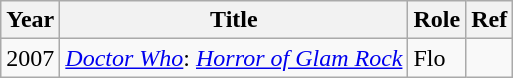<table class="wikitable">
<tr>
<th>Year</th>
<th>Title</th>
<th>Role</th>
<th>Ref</th>
</tr>
<tr>
<td>2007</td>
<td><em><a href='#'>Doctor Who</a></em>: <em><a href='#'>Horror of Glam Rock</a></em></td>
<td>Flo</td>
<td></td>
</tr>
</table>
